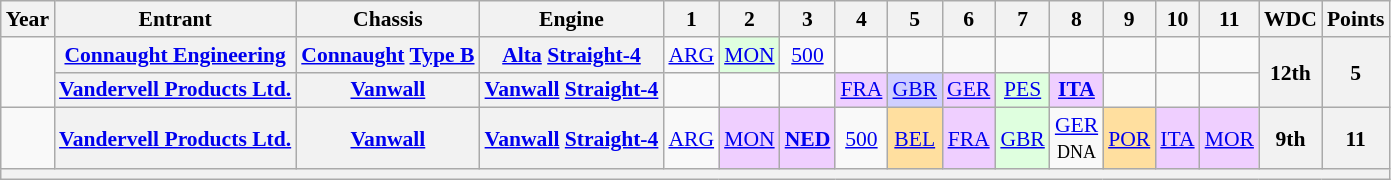<table class="wikitable" style="text-align:center; font-size:90%">
<tr>
<th>Year</th>
<th>Entrant</th>
<th>Chassis</th>
<th>Engine</th>
<th>1</th>
<th>2</th>
<th>3</th>
<th>4</th>
<th>5</th>
<th>6</th>
<th>7</th>
<th>8</th>
<th>9</th>
<th>10</th>
<th>11</th>
<th>WDC</th>
<th>Points</th>
</tr>
<tr>
<td rowspan=2></td>
<th><a href='#'>Connaught Engineering</a></th>
<th><a href='#'>Connaught</a> <a href='#'>Type B</a></th>
<th><a href='#'>Alta</a> <a href='#'>Straight-4</a></th>
<td><a href='#'>ARG</a></td>
<td style="background:#DFFFDF;"><a href='#'>MON</a><br></td>
<td><a href='#'>500</a></td>
<td></td>
<td></td>
<td></td>
<td></td>
<td></td>
<td></td>
<td></td>
<td></td>
<th rowspan=2>12th</th>
<th rowspan=2>5</th>
</tr>
<tr>
<th><a href='#'>Vandervell Products Ltd.</a></th>
<th><a href='#'>Vanwall</a></th>
<th><a href='#'>Vanwall</a> <a href='#'>Straight-4</a></th>
<td></td>
<td></td>
<td></td>
<td style="background:#EFCFFF;"><a href='#'>FRA</a><br></td>
<td style="background:#CFCFFF;"><a href='#'>GBR</a><br></td>
<td style="background:#EFCFFF;"><a href='#'>GER</a><br></td>
<td style="background:#DFFFDF;"><a href='#'>PES</a><br></td>
<td style="background:#EFCFFF;"><strong><a href='#'>ITA</a></strong><br></td>
<td></td>
<td></td>
<td></td>
</tr>
<tr>
<td></td>
<th><a href='#'>Vandervell Products Ltd.</a></th>
<th><a href='#'>Vanwall</a></th>
<th><a href='#'>Vanwall</a> <a href='#'>Straight-4</a></th>
<td><a href='#'>ARG</a></td>
<td style="background:#EFCFFF;"><a href='#'>MON</a><br></td>
<td style="background:#EFCFFF;"><strong><a href='#'>NED</a></strong><br></td>
<td><a href='#'>500</a></td>
<td style="background:#FFDF9F;"><a href='#'>BEL</a><br></td>
<td style="background:#EFCFFF;"><a href='#'>FRA</a><br></td>
<td style="background:#DFFFDF;"><a href='#'>GBR</a><br></td>
<td><a href='#'>GER</a><br><small>DNA</small></td>
<td style="background:#FFDF9F;"><a href='#'>POR</a><br></td>
<td style="background:#EFCFFF;"><a href='#'>ITA</a><br></td>
<td style="background:#EFCFFF;"><a href='#'>MOR</a><br></td>
<th>9th</th>
<th>11</th>
</tr>
<tr>
<th colspan="17"></th>
</tr>
</table>
